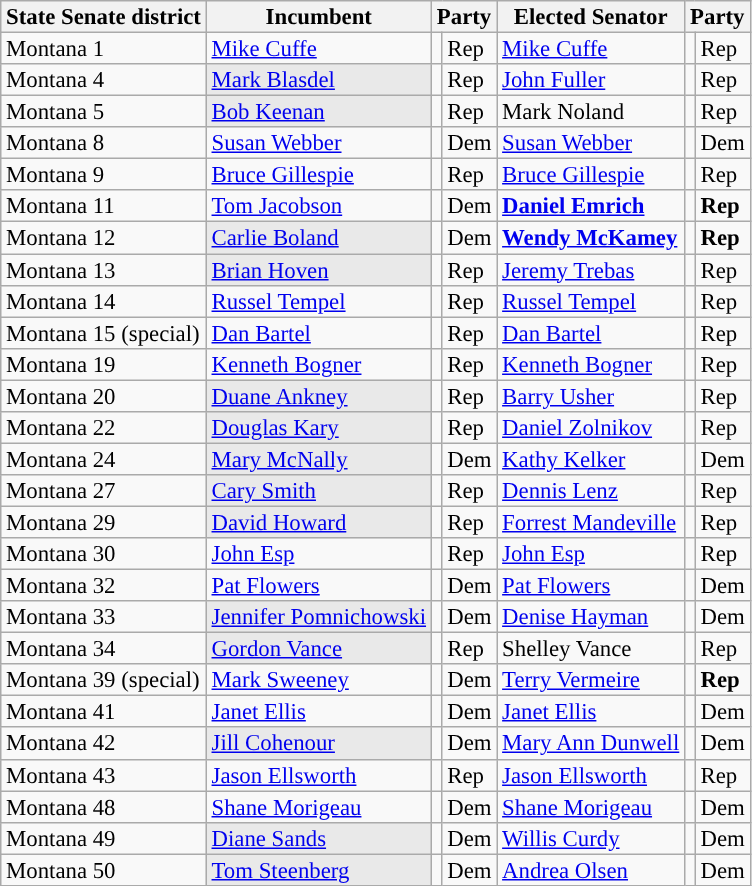<table class="sortable wikitable" style="font-size:95%;line-height:14px;">
<tr>
<th colspan="1">State Senate district</th>
<th class="unsortable">Incumbent</th>
<th colspan="2">Party</th>
<th class="unsortable">Elected Senator</th>
<th colspan="2">Party</th>
</tr>
<tr>
<td>Montana 1</td>
<td><a href='#'>Mike Cuffe</a></td>
<td style="background:"></td>
<td>Rep</td>
<td><a href='#'>Mike Cuffe</a></td>
<td style="background:"></td>
<td>Rep</td>
</tr>
<tr>
<td>Montana 4</td>
<td style="background:#E9E9E9;"><a href='#'>Mark Blasdel</a></td>
<td style="background:"></td>
<td>Rep</td>
<td><a href='#'>John Fuller</a></td>
<td style="background:"></td>
<td>Rep</td>
</tr>
<tr>
<td>Montana 5</td>
<td style="background:#E9E9E9;"><a href='#'>Bob Keenan</a></td>
<td style="background:"></td>
<td>Rep</td>
<td>Mark Noland</td>
<td style="background:"></td>
<td>Rep</td>
</tr>
<tr>
<td>Montana 8</td>
<td><a href='#'>Susan Webber</a></td>
<td style="background:"></td>
<td>Dem</td>
<td><a href='#'>Susan Webber</a></td>
<td style="background:"></td>
<td>Dem</td>
</tr>
<tr>
<td>Montana 9</td>
<td><a href='#'>Bruce Gillespie</a></td>
<td style="background:"></td>
<td>Rep</td>
<td><a href='#'>Bruce Gillespie</a></td>
<td style="background:"></td>
<td>Rep</td>
</tr>
<tr>
<td>Montana 11</td>
<td><a href='#'>Tom Jacobson</a></td>
<td style="background:"></td>
<td>Dem</td>
<td><strong><a href='#'>Daniel Emrich</a></strong></td>
<td style="background:"></td>
<td><strong>Rep</strong></td>
</tr>
<tr>
<td>Montana 12</td>
<td style="background:#E9E9E9;"><a href='#'>Carlie Boland</a></td>
<td style="background:"></td>
<td>Dem</td>
<td><strong><a href='#'>Wendy McKamey</a></strong></td>
<td style="background:"></td>
<td><strong>Rep</strong></td>
</tr>
<tr>
<td>Montana 13</td>
<td style="background:#E9E9E9;"><a href='#'>Brian Hoven</a></td>
<td style="background:"></td>
<td>Rep</td>
<td><a href='#'>Jeremy Trebas</a></td>
<td style="background:"></td>
<td>Rep</td>
</tr>
<tr>
<td>Montana 14</td>
<td><a href='#'>Russel Tempel</a></td>
<td style="background:"></td>
<td>Rep</td>
<td><a href='#'>Russel Tempel</a></td>
<td style="background:"></td>
<td>Rep</td>
</tr>
<tr>
<td>Montana 15 (special)</td>
<td><a href='#'>Dan Bartel</a></td>
<td style="background:"></td>
<td>Rep</td>
<td><a href='#'>Dan Bartel</a></td>
<td style="background:"></td>
<td>Rep</td>
</tr>
<tr>
<td>Montana 19</td>
<td><a href='#'>Kenneth Bogner</a></td>
<td style="background:"></td>
<td>Rep</td>
<td><a href='#'>Kenneth Bogner</a></td>
<td style="background:"></td>
<td>Rep</td>
</tr>
<tr>
<td>Montana 20</td>
<td style="background:#E9E9E9;"><a href='#'>Duane Ankney</a></td>
<td style="background:"></td>
<td>Rep</td>
<td><a href='#'>Barry Usher</a></td>
<td style="background:"></td>
<td>Rep</td>
</tr>
<tr>
<td>Montana 22</td>
<td style="background:#E9E9E9;"><a href='#'>Douglas Kary</a></td>
<td style="background:"></td>
<td>Rep</td>
<td><a href='#'>Daniel Zolnikov</a></td>
<td style="background:"></td>
<td>Rep</td>
</tr>
<tr>
<td>Montana 24</td>
<td style="background:#E9E9E9;"><a href='#'>Mary McNally</a></td>
<td style="background:"></td>
<td>Dem</td>
<td><a href='#'>Kathy Kelker</a></td>
<td style="background:"></td>
<td>Dem</td>
</tr>
<tr>
<td>Montana 27</td>
<td style="background:#E9E9E9;"><a href='#'>Cary Smith</a></td>
<td style="background:"></td>
<td>Rep</td>
<td><a href='#'>Dennis Lenz</a></td>
<td style="background:"></td>
<td>Rep</td>
</tr>
<tr>
<td>Montana 29</td>
<td style="background:#E9E9E9;"><a href='#'>David Howard</a></td>
<td style="background:"></td>
<td>Rep</td>
<td><a href='#'>Forrest Mandeville</a></td>
<td style="background:"></td>
<td>Rep</td>
</tr>
<tr>
<td>Montana 30</td>
<td><a href='#'>John Esp</a></td>
<td style="background:"></td>
<td>Rep</td>
<td><a href='#'>John Esp</a></td>
<td style="background:"></td>
<td>Rep</td>
</tr>
<tr>
<td>Montana 32</td>
<td><a href='#'>Pat Flowers</a></td>
<td style="background:"></td>
<td>Dem</td>
<td><a href='#'>Pat Flowers</a></td>
<td style="background:"></td>
<td>Dem</td>
</tr>
<tr>
<td>Montana 33</td>
<td style="background:#E9E9E9;"><a href='#'>Jennifer Pomnichowski</a></td>
<td style="background:"></td>
<td>Dem</td>
<td><a href='#'>Denise Hayman</a></td>
<td style="background:"></td>
<td>Dem</td>
</tr>
<tr>
<td>Montana 34</td>
<td style="background:#E9E9E9;"><a href='#'>Gordon Vance</a></td>
<td style="background:"></td>
<td>Rep</td>
<td>Shelley Vance</td>
<td style="background:"></td>
<td>Rep</td>
</tr>
<tr>
<td>Montana 39 (special)</td>
<td><a href='#'>Mark Sweeney</a></td>
<td style="background:"></td>
<td>Dem</td>
<td><a href='#'>Terry Vermeire</a></td>
<td style="background:"></td>
<td><strong>Rep</strong></td>
</tr>
<tr>
<td>Montana 41</td>
<td><a href='#'>Janet Ellis</a></td>
<td style="background:"></td>
<td>Dem</td>
<td><a href='#'>Janet Ellis</a></td>
<td style="background:"></td>
<td>Dem</td>
</tr>
<tr>
<td>Montana 42</td>
<td style="background:#E9E9E9;"><a href='#'>Jill Cohenour</a></td>
<td style="background:"></td>
<td>Dem</td>
<td><a href='#'>Mary Ann Dunwell</a></td>
<td style="background:"></td>
<td>Dem</td>
</tr>
<tr>
<td>Montana 43</td>
<td><a href='#'>Jason Ellsworth</a></td>
<td style="background:"></td>
<td>Rep</td>
<td><a href='#'>Jason Ellsworth</a></td>
<td style="background:"></td>
<td>Rep</td>
</tr>
<tr>
<td>Montana 48</td>
<td><a href='#'>Shane Morigeau</a></td>
<td style="background:"></td>
<td>Dem</td>
<td><a href='#'>Shane Morigeau</a></td>
<td style="background:"></td>
<td>Dem</td>
</tr>
<tr>
<td>Montana 49</td>
<td style="background:#E9E9E9;"><a href='#'>Diane Sands</a></td>
<td style="background:"></td>
<td>Dem</td>
<td><a href='#'>Willis Curdy</a></td>
<td style="background:"></td>
<td>Dem</td>
</tr>
<tr>
<td>Montana 50</td>
<td style="background:#E9E9E9;"><a href='#'>Tom Steenberg</a></td>
<td style="background:"></td>
<td>Dem</td>
<td><a href='#'>Andrea Olsen</a></td>
<td style="background:"></td>
<td>Dem</td>
</tr>
</table>
